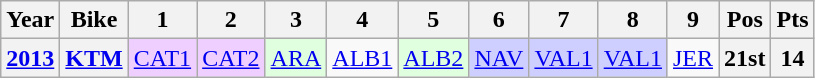<table class="wikitable" style="text-align:center">
<tr>
<th>Year</th>
<th>Bike</th>
<th>1</th>
<th>2</th>
<th>3</th>
<th>4</th>
<th>5</th>
<th>6</th>
<th>7</th>
<th>8</th>
<th>9</th>
<th>Pos</th>
<th>Pts</th>
</tr>
<tr>
<th align="left"><a href='#'>2013</a></th>
<th align="left"><a href='#'>KTM</a></th>
<td style="background:#efcfff;"><a href='#'>CAT1</a><br></td>
<td style="background:#efcfff;"><a href='#'>CAT2</a><br></td>
<td style="background:#dfffdf;"><a href='#'>ARA</a><br></td>
<td style="background:#;"><a href='#'>ALB1</a><br></td>
<td style="background:#dfffdf;"><a href='#'>ALB2</a><br></td>
<td style="background:#cfcfff;"><a href='#'>NAV</a><br></td>
<td style="background:#cfcfff;"><a href='#'>VAL1</a><br></td>
<td style="background:#cfcfff;"><a href='#'>VAL1</a><br></td>
<td style="background:#;"><a href='#'>JER</a><br></td>
<th style="background:#;">21st</th>
<th style="background:#;">14</th>
</tr>
</table>
